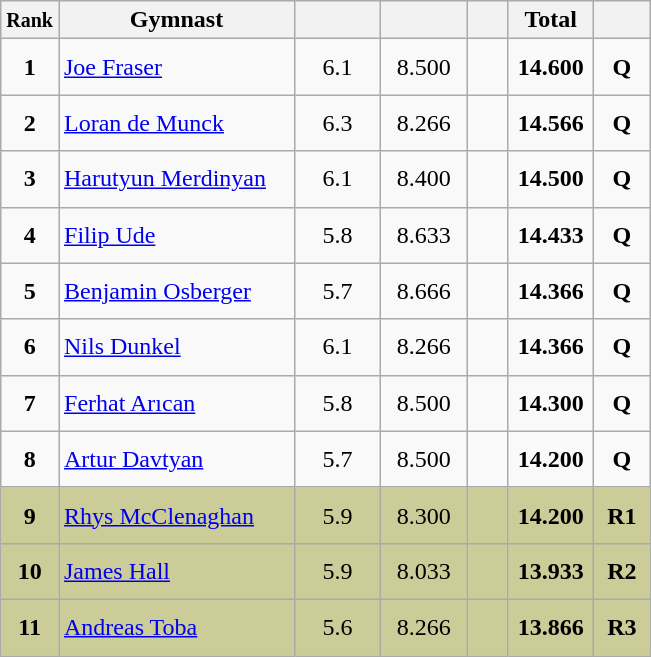<table style="text-align:center;" class="wikitable sortable">
<tr>
<th scope="col" style="width:15px;"><small>Rank</small></th>
<th scope="col" style="width:150px;">Gymnast</th>
<th scope="col" style="width:50px;"><small></small></th>
<th scope="col" style="width:50px;"><small></small></th>
<th scope="col" style="width:20px;"><small></small></th>
<th scope="col" style="width:50px;">Total</th>
<th scope="col" style="width:30px;"><small></small></th>
</tr>
<tr>
<td scope="row" style="text-align:center"><strong>1</strong></td>
<td style="height:30px; text-align:left;"> <a href='#'>Joe Fraser</a></td>
<td>6.1</td>
<td>8.500</td>
<td></td>
<td><strong>14.600</strong></td>
<td><strong>Q</strong></td>
</tr>
<tr>
<td scope="row" style="text-align:center"><strong>2</strong></td>
<td style="height:30px; text-align:left;"> <a href='#'>Loran de Munck</a></td>
<td>6.3</td>
<td>8.266</td>
<td></td>
<td><strong>14.566</strong></td>
<td><strong>Q</strong></td>
</tr>
<tr>
<td scope="row" style="text-align:center"><strong>3</strong></td>
<td style="height:30px; text-align:left;"> <a href='#'>Harutyun Merdinyan</a></td>
<td>6.1</td>
<td>8.400</td>
<td></td>
<td><strong>14.500</strong></td>
<td><strong>Q</strong></td>
</tr>
<tr>
<td scope="row" style="text-align:center"><strong>4</strong></td>
<td style="height:30px; text-align:left;"> <a href='#'>Filip Ude</a></td>
<td>5.8</td>
<td>8.633</td>
<td></td>
<td><strong>14.433</strong></td>
<td><strong>Q</strong></td>
</tr>
<tr>
<td scope="row" style="text-align:center"><strong>5</strong></td>
<td style="height:30px; text-align:left;"> <a href='#'>Benjamin Osberger</a></td>
<td>5.7</td>
<td>8.666</td>
<td></td>
<td><strong>14.366</strong></td>
<td><strong>Q</strong></td>
</tr>
<tr>
<td scope="row" style="text-align:center"><strong>6</strong></td>
<td style="height:30px; text-align:left;"> <a href='#'>Nils Dunkel</a></td>
<td>6.1</td>
<td>8.266</td>
<td></td>
<td><strong>14.366</strong></td>
<td><strong>Q</strong></td>
</tr>
<tr>
<td scope="row" style="text-align:center"><strong>7</strong></td>
<td style="height:30px; text-align:left;"> <a href='#'>Ferhat Arıcan</a></td>
<td>5.8</td>
<td>8.500</td>
<td></td>
<td><strong>14.300</strong></td>
<td><strong>Q</strong></td>
</tr>
<tr>
<td scope="row" style="text-align:center"><strong>8</strong></td>
<td style="height:30px; text-align:left;"> <a href='#'>Artur Davtyan</a></td>
<td>5.7</td>
<td>8.500</td>
<td></td>
<td><strong>14.200</strong></td>
<td><strong>Q</strong></td>
</tr>
<tr style="background:#cccc99;">
<td scope="row" style="text-align:center"><strong>9</strong></td>
<td style="height:30px; text-align:left;"> <a href='#'>Rhys McClenaghan</a></td>
<td>5.9</td>
<td>8.300</td>
<td></td>
<td><strong>14.200</strong></td>
<td><strong>R1</strong></td>
</tr>
<tr style="background:#cccc99;">
<td scope="row" style="text-align:center"><strong>10</strong></td>
<td style="height:30px; text-align:left;"> <a href='#'>James Hall</a></td>
<td>5.9</td>
<td>8.033</td>
<td></td>
<td><strong>13.933</strong></td>
<td><strong>R2</strong></td>
</tr>
<tr style="background:#cccc99;">
<td scope="row" style="text-align:center"><strong>11</strong></td>
<td style="height:30px; text-align:left;"> <a href='#'>Andreas Toba</a></td>
<td>5.6</td>
<td>8.266</td>
<td></td>
<td><strong>13.866</strong></td>
<td><strong>R3</strong></td>
</tr>
</table>
